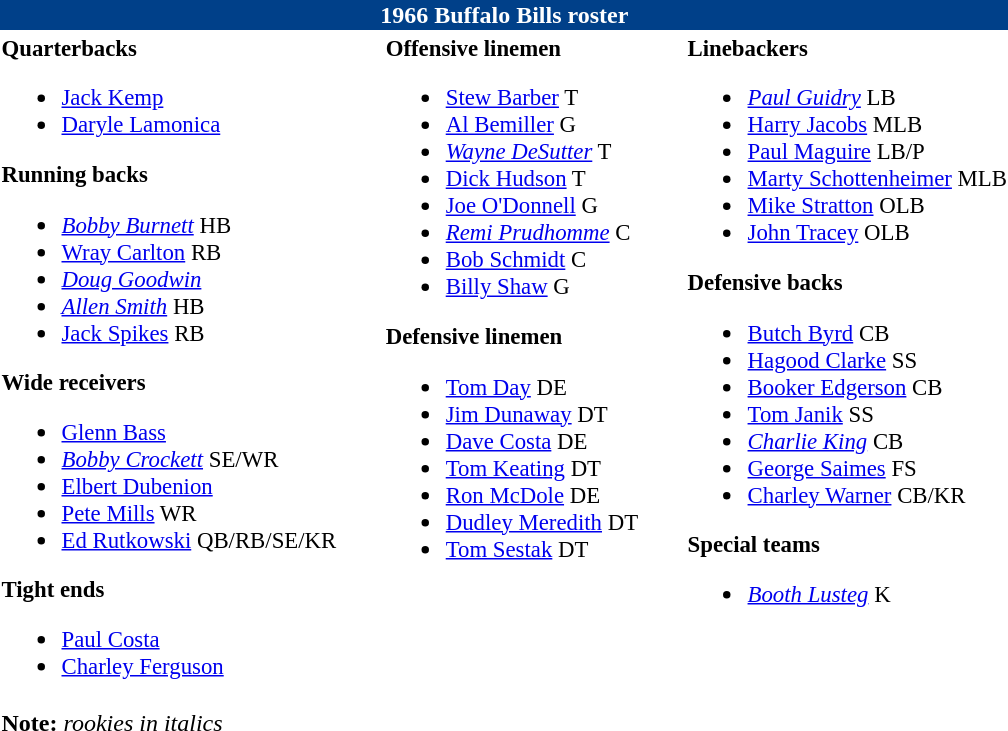<table class="toccolours" style="text-align: left;">
<tr>
<th colspan="7" style="text-align:center;background-color: #004089;color:white;">1966 Buffalo Bills roster</th>
</tr>
<tr>
<td style="font-size: 95%;" valign="top"><strong>Quarterbacks</strong><br><ul><li> <a href='#'>Jack Kemp</a></li><li> <a href='#'>Daryle Lamonica</a></li></ul><strong>Running backs</strong><ul><li> <em><a href='#'>Bobby Burnett</a></em> HB</li><li> <a href='#'>Wray Carlton</a> RB</li><li> <em><a href='#'>Doug Goodwin</a></em></li><li> <em><a href='#'>Allen Smith</a></em> HB</li><li> <a href='#'>Jack Spikes</a> RB</li></ul><strong>Wide receivers</strong><ul><li> <a href='#'>Glenn Bass</a></li><li> <em><a href='#'>Bobby Crockett</a></em> SE/WR</li><li> <a href='#'>Elbert Dubenion</a></li><li> <a href='#'>Pete Mills</a> WR</li><li> <a href='#'>Ed Rutkowski</a> QB/RB/SE/KR</li></ul><strong>Tight ends</strong><ul><li> <a href='#'>Paul Costa</a></li><li> <a href='#'>Charley Ferguson</a></li></ul></td>
<td style="width: 25px;"></td>
<td style="font-size: 95%;" valign="top"><strong>Offensive linemen</strong><br><ul><li> <a href='#'>Stew Barber</a> T</li><li> <a href='#'>Al Bemiller</a> G</li><li> <em><a href='#'>Wayne DeSutter</a></em> T</li><li> <a href='#'>Dick Hudson</a> T</li><li> <a href='#'>Joe O'Donnell</a> G</li><li> <em><a href='#'>Remi Prudhomme</a></em> C</li><li> <a href='#'>Bob Schmidt</a> C</li><li> <a href='#'>Billy Shaw</a> G</li></ul><strong>Defensive linemen</strong><ul><li> <a href='#'>Tom Day</a> DE</li><li> <a href='#'>Jim Dunaway</a> DT</li><li>  <a href='#'>Dave Costa</a> DE</li><li> <a href='#'>Tom Keating</a> DT</li><li> <a href='#'>Ron McDole</a> DE</li><li> <a href='#'>Dudley Meredith</a> DT</li><li> <a href='#'>Tom Sestak</a> DT</li></ul></td>
<td style="width: 25px;"></td>
<td style="font-size: 95%;" valign="top"><strong>Linebackers</strong><br><ul><li> <em><a href='#'>Paul Guidry</a></em> LB</li><li> <a href='#'>Harry Jacobs</a> MLB</li><li> <a href='#'>Paul Maguire</a> LB/P</li><li>  <a href='#'>Marty Schottenheimer</a> MLB</li><li> <a href='#'>Mike Stratton</a> OLB</li><li> <a href='#'>John Tracey</a> OLB</li></ul><strong>Defensive backs</strong><ul><li> <a href='#'>Butch Byrd</a> CB</li><li>  <a href='#'>Hagood Clarke</a> SS</li><li> <a href='#'>Booker Edgerson</a> CB</li><li> <a href='#'>Tom Janik</a> SS</li><li> <em><a href='#'>Charlie King</a></em> CB</li><li> <a href='#'>George Saimes</a> FS</li><li> <a href='#'>Charley Warner</a> CB/KR</li></ul><strong>Special teams</strong><ul><li> <em><a href='#'>Booth Lusteg</a></em> K</li></ul></td>
</tr>
<tr>
<td><strong>Note:</strong> <em>rookies in italics</em></td>
</tr>
</table>
